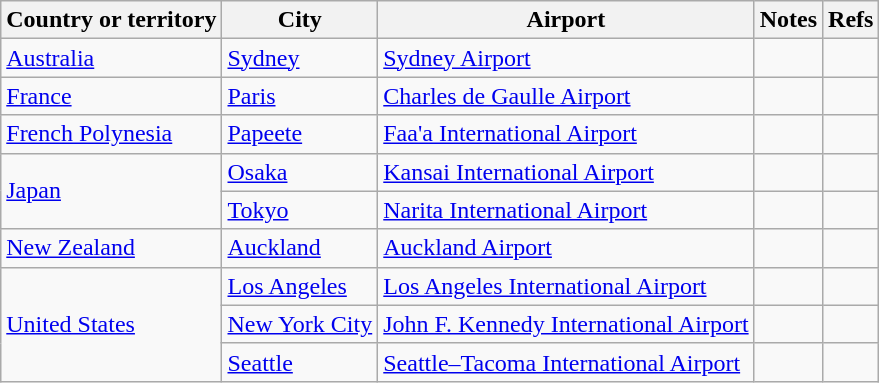<table class="sortable wikitable">
<tr>
<th>Country or territory</th>
<th>City</th>
<th>Airport</th>
<th>Notes</th>
<th class=unsortable>Refs</th>
</tr>
<tr>
<td><a href='#'>Australia</a></td>
<td><a href='#'>Sydney</a></td>
<td><a href='#'>Sydney Airport</a></td>
<td></td>
<td align=center></td>
</tr>
<tr>
<td><a href='#'>France</a></td>
<td><a href='#'>Paris</a></td>
<td><a href='#'>Charles de Gaulle Airport</a></td>
<td align=center></td>
<td align=center></td>
</tr>
<tr>
<td rowspan="1"><a href='#'>French Polynesia</a></td>
<td><a href='#'>Papeete</a></td>
<td><a href='#'>Faa'a International Airport</a></td>
<td></td>
<td align=center></td>
</tr>
<tr>
<td rowspan="2"><a href='#'>Japan</a></td>
<td><a href='#'>Osaka</a></td>
<td><a href='#'>Kansai International Airport</a></td>
<td></td>
<td align=center></td>
</tr>
<tr>
<td><a href='#'>Tokyo</a></td>
<td><a href='#'>Narita International Airport</a></td>
<td align=center></td>
<td align=center></td>
</tr>
<tr>
<td><a href='#'>New Zealand</a></td>
<td><a href='#'>Auckland</a></td>
<td><a href='#'>Auckland Airport</a></td>
<td align=center></td>
<td align=center></td>
</tr>
<tr>
<td rowspan="3"><a href='#'>United States</a></td>
<td><a href='#'>Los Angeles</a></td>
<td><a href='#'>Los Angeles International Airport</a></td>
<td align=center></td>
<td align=center></td>
</tr>
<tr>
<td><a href='#'>New York City</a></td>
<td><a href='#'>John F. Kennedy International Airport</a></td>
<td></td>
<td align=center></td>
</tr>
<tr>
<td><a href='#'>Seattle</a></td>
<td><a href='#'>Seattle–Tacoma International Airport</a></td>
<td></td>
<td align=center></td>
</tr>
</table>
